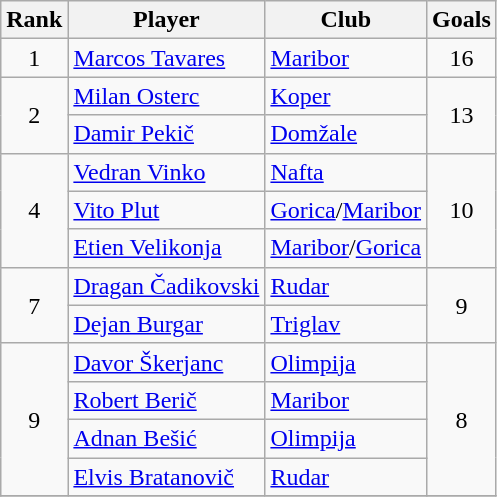<table class="wikitable" style="text-align:left">
<tr>
<th>Rank</th>
<th>Player</th>
<th>Club</th>
<th>Goals</th>
</tr>
<tr>
<td rowspan=1 align=center>1</td>
<td> <a href='#'>Marcos Tavares</a></td>
<td><a href='#'>Maribor</a></td>
<td align=center>16</td>
</tr>
<tr>
<td rowspan=2 align=center>2</td>
<td> <a href='#'>Milan Osterc</a></td>
<td><a href='#'>Koper</a></td>
<td rowspan=2 align=center>13</td>
</tr>
<tr>
<td> <a href='#'>Damir Pekič</a></td>
<td><a href='#'>Domžale</a></td>
</tr>
<tr>
<td rowspan=3 align=center>4</td>
<td> <a href='#'>Vedran Vinko</a></td>
<td><a href='#'>Nafta</a></td>
<td rowspan=3 align=center>10</td>
</tr>
<tr>
<td> <a href='#'>Vito Plut</a></td>
<td><a href='#'>Gorica</a>/<a href='#'>Maribor</a></td>
</tr>
<tr>
<td> <a href='#'>Etien Velikonja</a></td>
<td><a href='#'>Maribor</a>/<a href='#'>Gorica</a></td>
</tr>
<tr>
<td rowspan=2 align=center>7</td>
<td> <a href='#'>Dragan Čadikovski</a></td>
<td><a href='#'>Rudar</a></td>
<td rowspan=2 align=center>9</td>
</tr>
<tr>
<td> <a href='#'>Dejan Burgar</a></td>
<td><a href='#'>Triglav</a></td>
</tr>
<tr>
<td rowspan=4 align=center>9</td>
<td> <a href='#'>Davor Škerjanc</a></td>
<td><a href='#'>Olimpija</a></td>
<td rowspan=4 align=center>8</td>
</tr>
<tr>
<td> <a href='#'>Robert Berič</a></td>
<td><a href='#'>Maribor</a></td>
</tr>
<tr>
<td> <a href='#'>Adnan Bešić</a></td>
<td><a href='#'>Olimpija</a></td>
</tr>
<tr>
<td> <a href='#'>Elvis Bratanovič</a></td>
<td><a href='#'>Rudar</a></td>
</tr>
<tr>
</tr>
</table>
